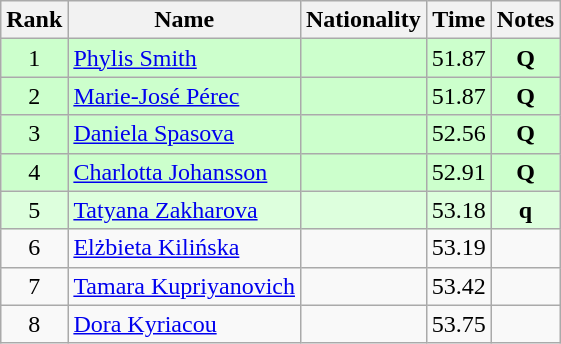<table class="wikitable sortable" style="text-align:center">
<tr>
<th>Rank</th>
<th>Name</th>
<th>Nationality</th>
<th>Time</th>
<th>Notes</th>
</tr>
<tr bgcolor=ccffcc>
<td>1</td>
<td align=left><a href='#'>Phylis Smith</a></td>
<td align=left></td>
<td>51.87</td>
<td><strong>Q</strong></td>
</tr>
<tr bgcolor=ccffcc>
<td>2</td>
<td align=left><a href='#'>Marie-José Pérec</a></td>
<td align=left></td>
<td>51.87</td>
<td><strong>Q</strong></td>
</tr>
<tr bgcolor=ccffcc>
<td>3</td>
<td align=left><a href='#'>Daniela Spasova</a></td>
<td align=left></td>
<td>52.56</td>
<td><strong>Q</strong></td>
</tr>
<tr bgcolor=ccffcc>
<td>4</td>
<td align=left><a href='#'>Charlotta Johansson</a></td>
<td align=left></td>
<td>52.91</td>
<td><strong>Q</strong></td>
</tr>
<tr bgcolor=ddffdd>
<td>5</td>
<td align=left><a href='#'>Tatyana Zakharova</a></td>
<td align=left></td>
<td>53.18</td>
<td><strong>q</strong></td>
</tr>
<tr>
<td>6</td>
<td align=left><a href='#'>Elżbieta Kilińska</a></td>
<td align=left></td>
<td>53.19</td>
<td></td>
</tr>
<tr>
<td>7</td>
<td align=left><a href='#'>Tamara Kupriyanovich</a></td>
<td align=left></td>
<td>53.42</td>
<td></td>
</tr>
<tr>
<td>8</td>
<td align=left><a href='#'>Dora Kyriacou</a></td>
<td align=left></td>
<td>53.75</td>
<td></td>
</tr>
</table>
